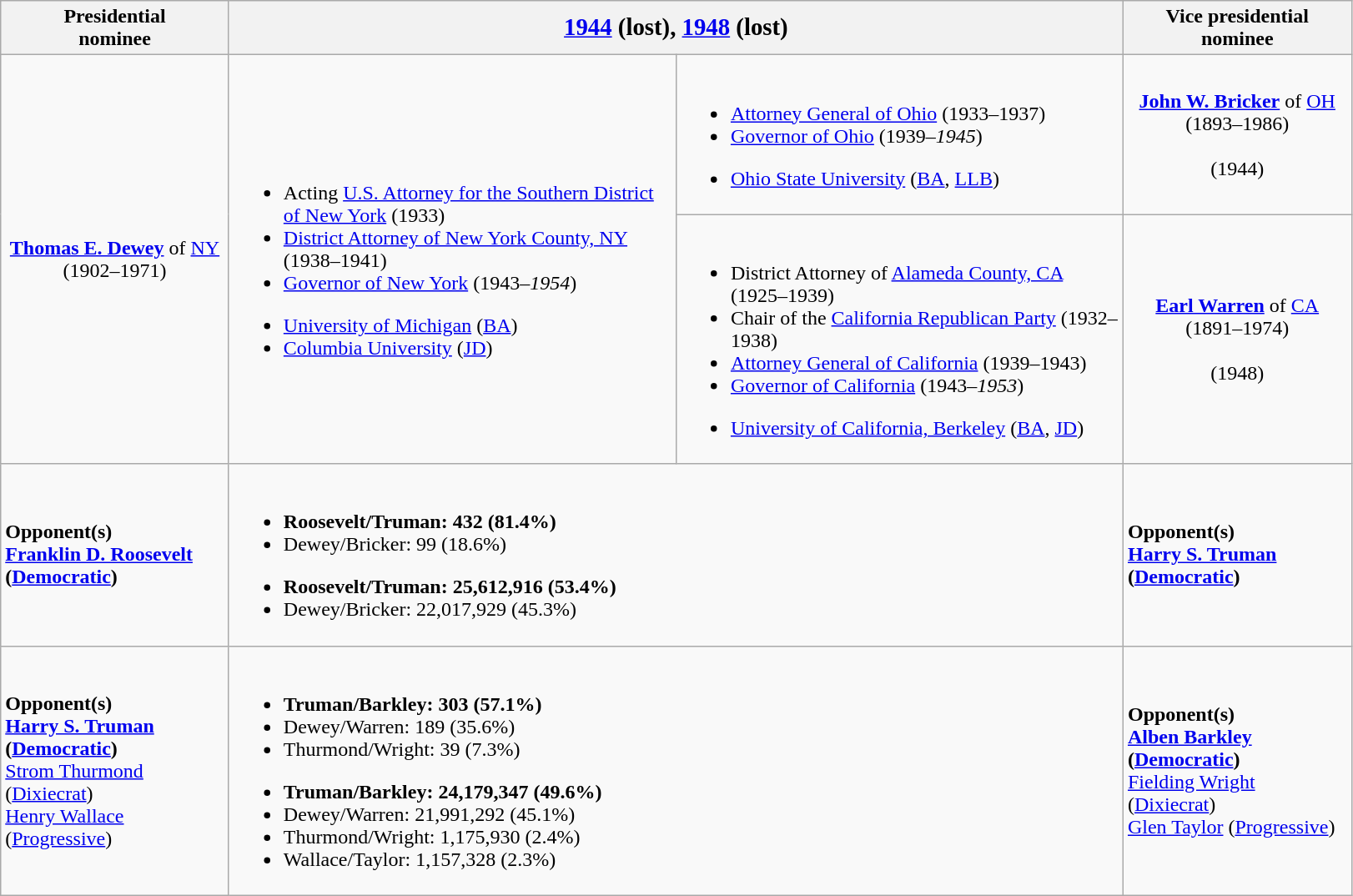<table class="wikitable">
<tr>
<th width=175>Presidential<br>nominee</th>
<th colspan=2><big><a href='#'>1944</a> (lost), <a href='#'>1948</a> (lost)</big></th>
<th width=175>Vice presidential<br>nominee</th>
</tr>
<tr>
<td rowspan=2 style="text-align:center;"><strong><a href='#'>Thomas E. Dewey</a></strong> of <a href='#'>NY</a><br>(1902–1971)<br></td>
<td rowspan=2 width=350><br><ul><li>Acting <a href='#'>U.S. Attorney for the Southern District of New York</a> (1933)</li><li><a href='#'>District Attorney of New York County, NY</a> (1938–1941)</li><li><a href='#'>Governor of New York</a> (1943–<em>1954</em>)</li></ul><ul><li><a href='#'>University of Michigan</a> (<a href='#'>BA</a>)</li><li><a href='#'>Columbia University</a> (<a href='#'>JD</a>)</li></ul></td>
<td width=350><br><ul><li><a href='#'>Attorney General of Ohio</a> (1933–1937)</li><li><a href='#'>Governor of Ohio</a> (1939–<em>1945</em>)</li></ul><ul><li><a href='#'>Ohio State University</a> (<a href='#'>BA</a>, <a href='#'>LLB</a>)</li></ul></td>
<td style="text-align:center;"><strong><a href='#'>John W. Bricker</a></strong> of <a href='#'>OH</a><br>(1893–1986)<br><br>(1944)</td>
</tr>
<tr>
<td><br><ul><li>District Attorney of <a href='#'>Alameda County, CA</a> (1925–1939)</li><li>Chair of the <a href='#'>California Republican Party</a> (1932–1938)</li><li><a href='#'>Attorney General of California</a> (1939–1943)</li><li><a href='#'>Governor of California</a> (1943–<em>1953</em>)</li></ul><ul><li><a href='#'>University of California, Berkeley</a> (<a href='#'>BA</a>, <a href='#'>JD</a>)</li></ul></td>
<td style="text-align:center;"><strong><a href='#'>Earl Warren</a></strong> of <a href='#'>CA</a><br>(1891–1974)<br><br>(1948)</td>
</tr>
<tr>
<td><strong>Opponent(s)</strong><br><strong><a href='#'>Franklin D. Roosevelt</a> (<a href='#'>Democratic</a>)</strong></td>
<td colspan=2><br><ul><li><strong>Roosevelt/Truman: 432 (81.4%)</strong></li><li>Dewey/Bricker: 99 (18.6%)</li></ul><ul><li><strong>Roosevelt/Truman: 25,612,916 (53.4%)</strong></li><li>Dewey/Bricker: 22,017,929 (45.3%)</li></ul></td>
<td><strong>Opponent(s)</strong><br><strong><a href='#'>Harry S. Truman</a> (<a href='#'>Democratic</a>)</strong></td>
</tr>
<tr>
<td><strong>Opponent(s)</strong><br><strong><a href='#'>Harry S. Truman</a> (<a href='#'>Democratic</a>)</strong><br><a href='#'>Strom Thurmond</a> (<a href='#'>Dixiecrat</a>)<br><a href='#'>Henry Wallace</a> (<a href='#'>Progressive</a>)</td>
<td colspan=2><br><ul><li><strong>Truman/Barkley: 303 (57.1%)</strong></li><li>Dewey/Warren: 189 (35.6%)</li><li>Thurmond/Wright: 39 (7.3%)</li></ul><ul><li><strong>Truman/Barkley: 24,179,347 (49.6%)</strong></li><li>Dewey/Warren: 21,991,292 (45.1%)</li><li>Thurmond/Wright: 1,175,930 (2.4%)</li><li>Wallace/Taylor: 1,157,328 (2.3%)</li></ul></td>
<td><strong>Opponent(s)</strong><br><strong><a href='#'>Alben Barkley</a> (<a href='#'>Democratic</a>)</strong><br><a href='#'>Fielding Wright</a> (<a href='#'>Dixiecrat</a>)<br><a href='#'>Glen Taylor</a> (<a href='#'>Progressive</a>)</td>
</tr>
</table>
